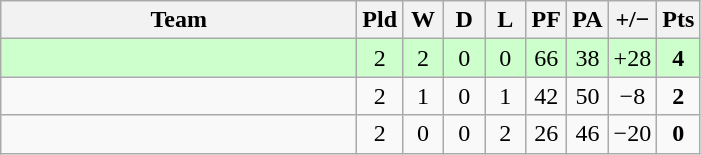<table class="wikitable" style="text-align:center">
<tr>
<th width="230">Team</th>
<th width="20">Pld</th>
<th width="20">W</th>
<th width="20">D</th>
<th width="20">L</th>
<th width="20">PF</th>
<th width="20">PA</th>
<th width="25">+/−</th>
<th width="20">Pts</th>
</tr>
<tr style="background: #ccffcc;">
<td style="text-align:left;"></td>
<td>2</td>
<td>2</td>
<td>0</td>
<td>0</td>
<td>66</td>
<td>38</td>
<td>+28</td>
<td><strong>4</strong></td>
</tr>
<tr>
<td style="text-align:left;"></td>
<td>2</td>
<td>1</td>
<td>0</td>
<td>1</td>
<td>42</td>
<td>50</td>
<td>−8</td>
<td><strong>2</strong></td>
</tr>
<tr>
<td style="text-align:left;"></td>
<td>2</td>
<td>0</td>
<td>0</td>
<td>2</td>
<td>26</td>
<td>46</td>
<td>−20</td>
<td><strong>0</strong></td>
</tr>
</table>
